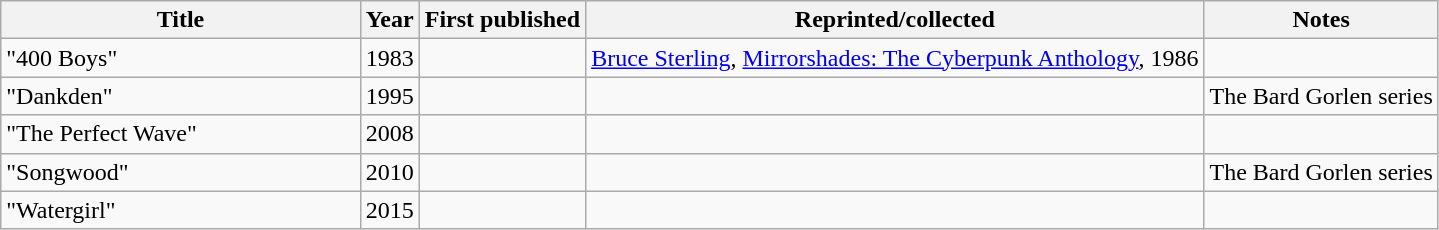<table class='wikitable sortable'>
<tr>
<th width=25%>Title</th>
<th>Year</th>
<th>First published</th>
<th>Reprinted/collected</th>
<th>Notes</th>
</tr>
<tr>
<td>"400 Boys"</td>
<td>1983</td>
<td></td>
<td><a href='#'>Bruce Sterling</a>, <a href='#'>Mirrorshades: The Cyberpunk Anthology</a>, 1986</td>
<td></td>
</tr>
<tr>
<td>"Dankden"</td>
<td>1995</td>
<td></td>
<td></td>
<td>The Bard Gorlen series</td>
</tr>
<tr>
<td data-sort-value="perfect wave">"The Perfect Wave"</td>
<td>2008</td>
<td></td>
<td></td>
<td></td>
</tr>
<tr>
<td>"Songwood"</td>
<td>2010</td>
<td></td>
<td></td>
<td>The Bard Gorlen series</td>
</tr>
<tr>
<td>"Watergirl"</td>
<td>2015</td>
<td></td>
<td></td>
</tr>
</table>
